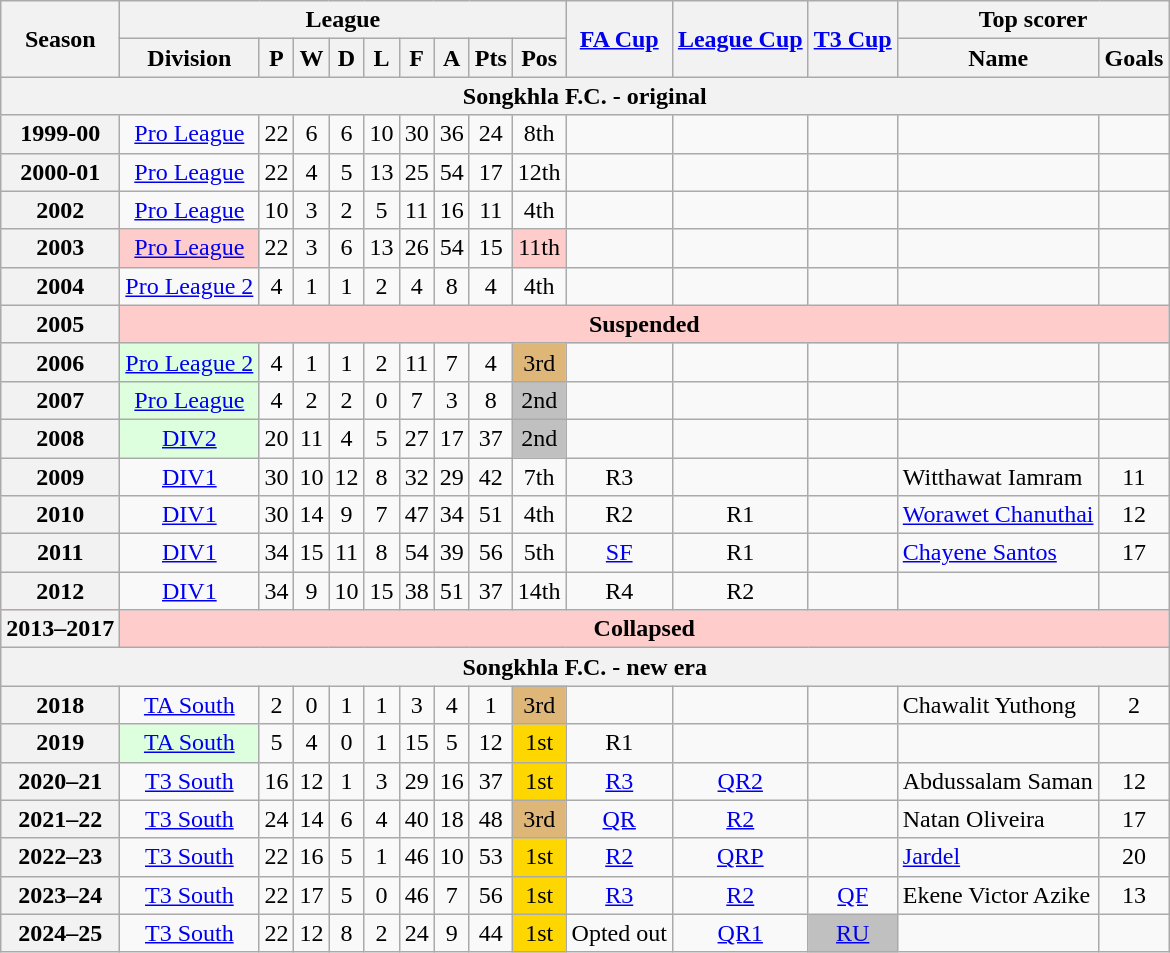<table class="wikitable" style="text-align: center">
<tr>
<th rowspan=2>Season</th>
<th colspan=9>League</th>
<th rowspan=2><a href='#'>FA Cup</a></th>
<th rowspan=2><a href='#'>League Cup</a></th>
<th rowspan=2><a href='#'>T3 Cup</a></th>
<th colspan=2>Top scorer</th>
</tr>
<tr>
<th>Division</th>
<th>P</th>
<th>W</th>
<th>D</th>
<th>L</th>
<th>F</th>
<th>A</th>
<th>Pts</th>
<th>Pos</th>
<th>Name</th>
<th>Goals</th>
</tr>
<tr>
<th colspan="17">Songkhla F.C. - original</th>
</tr>
<tr>
<th>1999-00</th>
<td><a href='#'>Pro League</a></td>
<td>22</td>
<td>6</td>
<td>6</td>
<td>10</td>
<td>30</td>
<td>36</td>
<td>24</td>
<td>8th</td>
<td></td>
<td></td>
<td></td>
<td></td>
<td></td>
</tr>
<tr>
<th>2000-01</th>
<td><a href='#'>Pro League</a></td>
<td>22</td>
<td>4</td>
<td>5</td>
<td>13</td>
<td>25</td>
<td>54</td>
<td>17</td>
<td>12th</td>
<td></td>
<td></td>
<td></td>
<td></td>
<td></td>
</tr>
<tr>
<th>2002</th>
<td><a href='#'>Pro League</a></td>
<td>10</td>
<td>3</td>
<td>2</td>
<td>5</td>
<td>11</td>
<td>16</td>
<td>11</td>
<td>4th</td>
<td></td>
<td></td>
<td></td>
<td></td>
<td></td>
</tr>
<tr>
<th>2003</th>
<td bgcolor="#FFCCCC"><a href='#'>Pro League</a></td>
<td>22</td>
<td>3</td>
<td>6</td>
<td>13</td>
<td>26</td>
<td>54</td>
<td>15</td>
<td bgcolor="#FFCCCC">11th</td>
<td></td>
<td></td>
<td></td>
<td></td>
<td></td>
</tr>
<tr>
<th>2004</th>
<td><a href='#'>Pro League 2</a></td>
<td>4</td>
<td>1</td>
<td>1</td>
<td>2</td>
<td>4</td>
<td>8</td>
<td>4</td>
<td>4th</td>
<td></td>
<td></td>
<td></td>
<td></td>
<td></td>
</tr>
<tr bgcolor=#FFCCCC>
<th>2005</th>
<td colspan=16><strong>Suspended</strong></td>
</tr>
<tr>
<th>2006</th>
<td bgcolor="#DDFFDD"><a href='#'>Pro League 2</a></td>
<td>4</td>
<td>1</td>
<td>1</td>
<td>2</td>
<td>11</td>
<td>7</td>
<td>4</td>
<td bgcolor=#deb678>3rd</td>
<td></td>
<td></td>
<td></td>
<td></td>
<td></td>
</tr>
<tr>
<th>2007</th>
<td bgcolor="#DDFFDD"><a href='#'>Pro League</a></td>
<td>4</td>
<td>2</td>
<td>2</td>
<td>0</td>
<td>7</td>
<td>3</td>
<td>8</td>
<td bgcolor=silver>2nd</td>
<td></td>
<td></td>
<td></td>
<td></td>
<td></td>
</tr>
<tr>
<th>2008</th>
<td bgcolor="#DDFFDD"><a href='#'>DIV2</a></td>
<td>20</td>
<td>11</td>
<td>4</td>
<td>5</td>
<td>27</td>
<td>17</td>
<td>37</td>
<td bgcolor=silver>2nd</td>
<td></td>
<td></td>
<td></td>
<td></td>
<td></td>
</tr>
<tr>
<th>2009</th>
<td><a href='#'>DIV1</a></td>
<td>30</td>
<td>10</td>
<td>12</td>
<td>8</td>
<td>32</td>
<td>29</td>
<td>42</td>
<td>7th</td>
<td>R3</td>
<td></td>
<td></td>
<td align="left"> Witthawat Iamram</td>
<td>11</td>
</tr>
<tr>
<th>2010</th>
<td><a href='#'>DIV1</a></td>
<td>30</td>
<td>14</td>
<td>9</td>
<td>7</td>
<td>47</td>
<td>34</td>
<td>51</td>
<td>4th</td>
<td>R2</td>
<td>R1</td>
<td></td>
<td align="left"> <a href='#'>Worawet Chanuthai</a></td>
<td>12</td>
</tr>
<tr>
<th>2011</th>
<td><a href='#'>DIV1</a></td>
<td>34</td>
<td>15</td>
<td>11</td>
<td>8</td>
<td>54</td>
<td>39</td>
<td>56</td>
<td>5th</td>
<td><a href='#'>SF</a></td>
<td>R1</td>
<td></td>
<td align="left"> <a href='#'>Chayene Santos</a></td>
<td>17</td>
</tr>
<tr>
<th>2012</th>
<td><a href='#'>DIV1</a></td>
<td>34</td>
<td>9</td>
<td>10</td>
<td>15</td>
<td>38</td>
<td>51</td>
<td>37</td>
<td>14th</td>
<td>R4</td>
<td>R2</td>
<td></td>
<td></td>
<td></td>
</tr>
<tr bgcolor=#FFCCCC>
<th>2013–2017</th>
<td colspan=16><strong>Collapsed</strong></td>
</tr>
<tr>
<th colspan="17">Songkhla F.C. - new era</th>
</tr>
<tr>
<th>2018</th>
<td><a href='#'>TA South</a></td>
<td>2</td>
<td>0</td>
<td>1</td>
<td>1</td>
<td>3</td>
<td>4</td>
<td>1</td>
<td bgcolor=#deb678>3rd</td>
<td></td>
<td></td>
<td></td>
<td align="left"> Chawalit Yuthong</td>
<td>2</td>
</tr>
<tr>
<th>2019</th>
<td bgcolor="#DDFFDD"><a href='#'>TA South</a></td>
<td>5</td>
<td>4</td>
<td>0</td>
<td>1</td>
<td>15</td>
<td>5</td>
<td>12</td>
<td bgcolor=Gold>1st</td>
<td>R1</td>
<td></td>
<td></td>
<td></td>
<td></td>
</tr>
<tr>
<th>2020–21</th>
<td><a href='#'>T3 South</a></td>
<td>16</td>
<td>12</td>
<td>1</td>
<td>3</td>
<td>29</td>
<td>16</td>
<td>37</td>
<td bgcolor=Gold>1st</td>
<td><a href='#'>R3</a></td>
<td><a href='#'>QR2</a></td>
<td></td>
<td align="left"> Abdussalam Saman</td>
<td>12</td>
</tr>
<tr>
<th>2021–22</th>
<td><a href='#'>T3 South</a></td>
<td>24</td>
<td>14</td>
<td>6</td>
<td>4</td>
<td>40</td>
<td>18</td>
<td>48</td>
<td bgcolor=#deb678>3rd</td>
<td><a href='#'>QR</a></td>
<td><a href='#'>R2</a></td>
<td></td>
<td align="left"> Natan Oliveira</td>
<td>17</td>
</tr>
<tr>
<th>2022–23</th>
<td><a href='#'>T3 South</a></td>
<td>22</td>
<td>16</td>
<td>5</td>
<td>1</td>
<td>46</td>
<td>10</td>
<td>53</td>
<td bgcolor=gold>1st</td>
<td><a href='#'>R2</a></td>
<td><a href='#'>QRP</a></td>
<td></td>
<td align="left"> <a href='#'>Jardel</a></td>
<td>20</td>
</tr>
<tr>
<th>2023–24</th>
<td><a href='#'>T3 South</a></td>
<td>22</td>
<td>17</td>
<td>5</td>
<td>0</td>
<td>46</td>
<td>7</td>
<td>56</td>
<td bgcolor=gold>1st</td>
<td><a href='#'>R3</a></td>
<td><a href='#'>R2</a></td>
<td><a href='#'>QF</a></td>
<td align="left"> Ekene Victor Azike</td>
<td>13</td>
</tr>
<tr>
<th>2024–25</th>
<td><a href='#'>T3 South</a></td>
<td>22</td>
<td>12</td>
<td>8</td>
<td>2</td>
<td>24</td>
<td>9</td>
<td>44</td>
<td bgcolor=gold>1st</td>
<td>Opted out</td>
<td><a href='#'>QR1</a></td>
<td bgcolor=silver><a href='#'>RU</a></td>
<td align="left"></td>
<td></td>
</tr>
</table>
